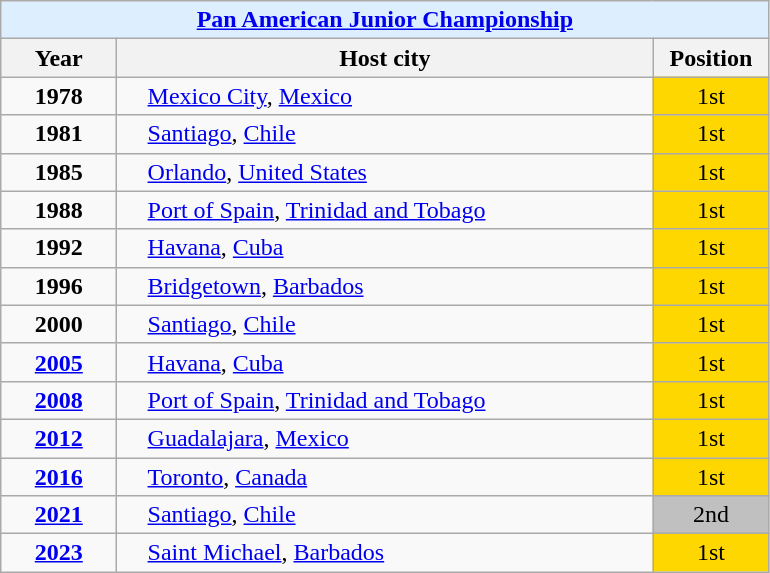<table class="wikitable" style="text-align: center;">
<tr>
<th colspan=3 style="background-color: #ddeeff;"><a href='#'>Pan American Junior Championship</a></th>
</tr>
<tr>
<th style="width: 70px;">Year</th>
<th style="width: 350px;">Host city</th>
<th style="width: 70px;">Position</th>
</tr>
<tr>
<td><strong>1978</strong></td>
<td style="text-align: left; padding-left: 20px;"> <a href='#'>Mexico City</a>, <a href='#'>Mexico</a></td>
<td style="background-color: gold">1st</td>
</tr>
<tr>
<td><strong>1981</strong></td>
<td style="text-align: left; padding-left: 20px;"> <a href='#'>Santiago</a>, <a href='#'>Chile</a></td>
<td style="background-color: gold">1st</td>
</tr>
<tr>
<td><strong>1985</strong></td>
<td style="text-align: left; padding-left: 20px;"> <a href='#'>Orlando</a>, <a href='#'>United States</a></td>
<td style="background-color: gold">1st</td>
</tr>
<tr>
<td><strong>1988</strong></td>
<td style="text-align: left; padding-left: 20px;"> <a href='#'>Port of Spain</a>, <a href='#'>Trinidad and Tobago</a></td>
<td style="background-color: gold">1st</td>
</tr>
<tr>
<td><strong>1992</strong></td>
<td style="text-align: left; padding-left: 20px;"> <a href='#'>Havana</a>, <a href='#'>Cuba</a></td>
<td style="background-color: gold">1st</td>
</tr>
<tr>
<td><strong>1996</strong></td>
<td style="text-align: left; padding-left: 20px;"> <a href='#'>Bridgetown</a>, <a href='#'>Barbados</a></td>
<td style="background-color: gold">1st</td>
</tr>
<tr>
<td><strong>2000</strong></td>
<td style="text-align: left; padding-left: 20px;"> <a href='#'>Santiago</a>, <a href='#'>Chile</a></td>
<td style="background-color: gold">1st</td>
</tr>
<tr>
<td><strong><a href='#'>2005</a></strong></td>
<td style="text-align: left; padding-left: 20px;"> <a href='#'>Havana</a>, <a href='#'>Cuba</a></td>
<td style="background-color: gold">1st</td>
</tr>
<tr>
<td><strong><a href='#'>2008</a></strong></td>
<td style="text-align: left; padding-left: 20px;"> <a href='#'>Port of Spain</a>, <a href='#'>Trinidad and Tobago</a></td>
<td style="background-color: gold">1st</td>
</tr>
<tr>
<td><strong><a href='#'>2012</a></strong></td>
<td style="text-align: left; padding-left: 20px;"> <a href='#'>Guadalajara</a>, <a href='#'>Mexico</a></td>
<td style="background-color: gold">1st</td>
</tr>
<tr>
<td><strong><a href='#'>2016</a></strong></td>
<td style="text-align: left; padding-left: 20px;"> <a href='#'>Toronto</a>, <a href='#'>Canada</a></td>
<td style="background-color: gold">1st</td>
</tr>
<tr>
<td><strong><a href='#'>2021</a></strong></td>
<td style="text-align: left; padding-left: 20px;"> <a href='#'>Santiago</a>, <a href='#'>Chile</a></td>
<td style="background-color:silver">2nd</td>
</tr>
<tr>
<td><strong><a href='#'>2023</a></strong></td>
<td style="text-align: left; padding-left: 20px;"> <a href='#'>Saint Michael</a>, <a href='#'>Barbados</a></td>
<td style="background-color: gold">1st</td>
</tr>
</table>
